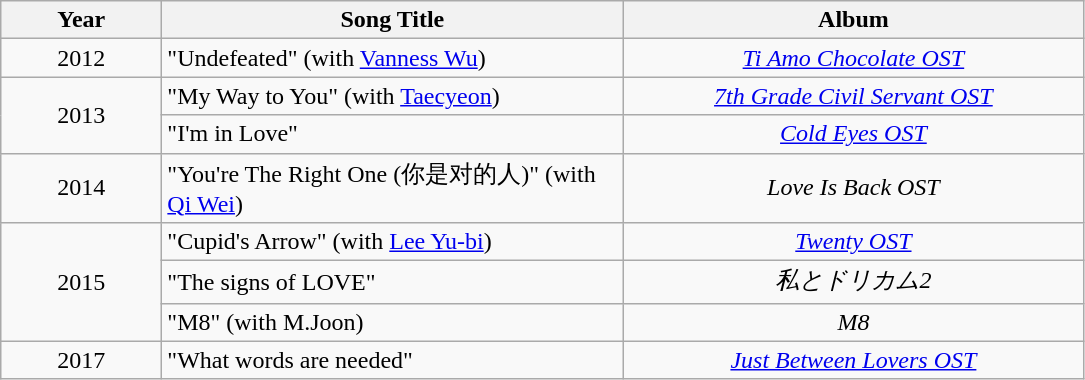<table class="wikitable" style="text-align:center;">
<tr>
<th align="left" width= "100px">Year</th>
<th align="left" width="300px">Song Title</th>
<th align="left" width="300px">Album</th>
</tr>
<tr>
<td>2012</td>
<td style="text-align:left;">"Undefeated" (with <a href='#'>Vanness Wu</a>)</td>
<td><em><a href='#'>Ti Amo Chocolate OST</a></em></td>
</tr>
<tr>
<td rowspan="2">2013</td>
<td style="text-align:left;">"My Way to You" (with <a href='#'>Taecyeon</a>)</td>
<td><em><a href='#'>7th Grade Civil Servant OST</a></em></td>
</tr>
<tr>
<td style="text-align:left;">"I'm in Love"</td>
<td><em><a href='#'>Cold Eyes OST</a></em></td>
</tr>
<tr>
<td>2014</td>
<td style="text-align:left;">"You're The Right One (你是对的人)" (with <a href='#'>Qi Wei</a>)</td>
<td><em>Love Is Back OST</em></td>
</tr>
<tr>
<td rowspan="3">2015</td>
<td style="text-align:left;">"Cupid's Arrow" (with <a href='#'>Lee Yu-bi</a>)</td>
<td><em><a href='#'>Twenty OST</a></em></td>
</tr>
<tr>
<td style="text-align:left;">"The signs of LOVE"</td>
<td><em>私とドリカム2</em></td>
</tr>
<tr>
<td style="text-align:left;">"M8" (with M.Joon)</td>
<td><em>M8</em></td>
</tr>
<tr>
<td>2017</td>
<td style="text-align:left;">"What words are needed"</td>
<td><em><a href='#'>Just Between Lovers OST</a></em></td>
</tr>
</table>
